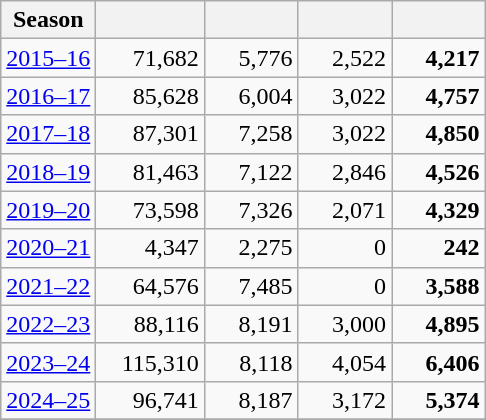<table class="wikitable sortable" style="text-align:right">
<tr>
<th>Season</th>
<th width=65></th>
<th width=55></th>
<th width=55></th>
<th width=55></th>
</tr>
<tr>
<td align=left><a href='#'>2015–16</a></td>
<td>71,682</td>
<td>5,776</td>
<td>2,522</td>
<td><strong>4,217</strong></td>
</tr>
<tr>
<td align=left><a href='#'>2016–17</a></td>
<td>85,628</td>
<td>6,004</td>
<td>3,022</td>
<td><strong>4,757</strong></td>
</tr>
<tr>
<td align=left><a href='#'>2017–18</a></td>
<td>87,301</td>
<td>7,258</td>
<td>3,022</td>
<td><strong>4,850</strong></td>
</tr>
<tr>
<td align=left><a href='#'>2018–19</a></td>
<td>81,463</td>
<td>7,122</td>
<td>2,846</td>
<td><strong>4,526</strong></td>
</tr>
<tr>
<td align=left><a href='#'>2019–20</a></td>
<td>73,598</td>
<td>7,326</td>
<td>2,071</td>
<td><strong>4,329</strong></td>
</tr>
<tr>
<td><a href='#'>2020–21</a></td>
<td>4,347</td>
<td>2,275</td>
<td>0</td>
<td><strong>242</strong></td>
</tr>
<tr>
<td><a href='#'>2021–22</a></td>
<td>64,576</td>
<td>7,485</td>
<td>0</td>
<td><strong>3,588</strong></td>
</tr>
<tr>
<td><a href='#'>2022–23</a></td>
<td>88,116</td>
<td>8,191</td>
<td>3,000</td>
<td><strong>4,895</strong></td>
</tr>
<tr>
<td><a href='#'>2023–24</a></td>
<td>115,310</td>
<td>8,118</td>
<td>4,054</td>
<td><strong>6,406</strong></td>
</tr>
<tr>
<td><a href='#'>2024–25</a></td>
<td>96,741</td>
<td>8,187</td>
<td>3,172</td>
<td><strong>5,374</strong></td>
</tr>
<tr>
</tr>
</table>
